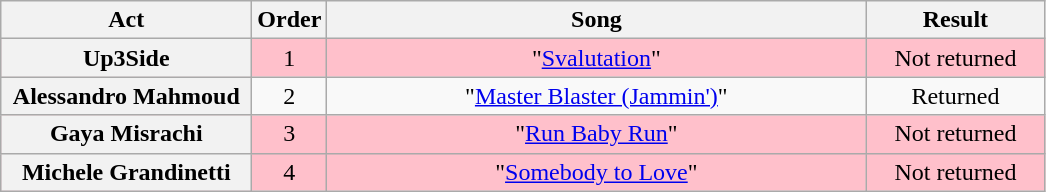<table class="wikitable plainrowheaders" style="text-align:center">
<tr>
<th scope="col" style="width:10em;">Act</th>
<th scope="col">Order</th>
<th scope="col" style="width:22em;">Song</th>
<th scope="col" style="width:7em;">Result</th>
</tr>
<tr style="background:pink;">
<th scope="row">Up3Side</th>
<td>1</td>
<td>"<a href='#'>Svalutation</a>"</td>
<td>Not returned</td>
</tr>
<tr>
<th scope="row">Alessandro Mahmoud</th>
<td>2</td>
<td>"<a href='#'>Master Blaster (Jammin')</a>"</td>
<td>Returned</td>
</tr>
<tr style="background:pink;">
<th scope="row">Gaya Misrachi</th>
<td>3</td>
<td>"<a href='#'>Run Baby Run</a>"</td>
<td>Not returned</td>
</tr>
<tr style="background:pink;">
<th scope="row">Michele Grandinetti</th>
<td>4</td>
<td>"<a href='#'>Somebody to Love</a>"</td>
<td>Not returned</td>
</tr>
</table>
